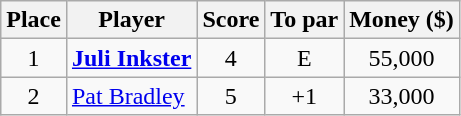<table class="wikitable">
<tr>
<th>Place</th>
<th>Player</th>
<th>Score</th>
<th>To par</th>
<th>Money ($)</th>
</tr>
<tr>
<td align=center>1</td>
<td> <strong><a href='#'>Juli Inkster</a></strong></td>
<td align=center>4</td>
<td align=center>E</td>
<td align=center>55,000</td>
</tr>
<tr>
<td align=center>2</td>
<td> <a href='#'>Pat Bradley</a></td>
<td align=center>5</td>
<td align=center>+1</td>
<td align=center>33,000</td>
</tr>
</table>
